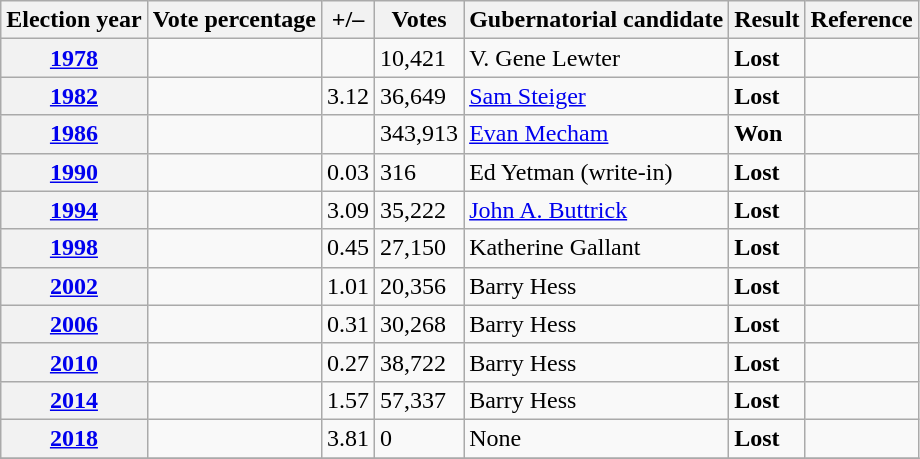<table class=wikitable>
<tr>
<th>Election year</th>
<th>Vote percentage</th>
<th>+/–</th>
<th>Votes</th>
<th>Gubernatorial candidate</th>
<th>Result</th>
<th>Reference</th>
</tr>
<tr>
<th><a href='#'>1978</a></th>
<td></td>
<td></td>
<td>10,421</td>
<td>V. Gene Lewter</td>
<td><strong>Lost</strong></td>
<td></td>
</tr>
<tr>
<th><a href='#'>1982</a></th>
<td></td>
<td> 3.12</td>
<td>36,649</td>
<td><a href='#'>Sam Steiger</a></td>
<td><strong>Lost</strong></td>
<td></td>
</tr>
<tr>
<th><a href='#'>1986</a></th>
<td></td>
<td></td>
<td>343,913</td>
<td><a href='#'>Evan Mecham</a></td>
<td><strong>Won</strong></td>
<td></td>
</tr>
<tr>
<th><a href='#'>1990</a></th>
<td></td>
<td> 0.03</td>
<td>316</td>
<td>Ed Yetman (write-in)</td>
<td><strong>Lost</strong></td>
<td></td>
</tr>
<tr>
<th><a href='#'>1994</a></th>
<td></td>
<td> 3.09</td>
<td>35,222</td>
<td><a href='#'>John A. Buttrick</a></td>
<td><strong>Lost</strong></td>
<td></td>
</tr>
<tr>
<th><a href='#'>1998</a></th>
<td></td>
<td> 0.45</td>
<td>27,150</td>
<td>Katherine Gallant</td>
<td><strong>Lost</strong></td>
<td></td>
</tr>
<tr>
<th><a href='#'>2002</a></th>
<td></td>
<td> 1.01</td>
<td>20,356</td>
<td>Barry Hess</td>
<td><strong>Lost</strong></td>
<td></td>
</tr>
<tr>
<th><a href='#'>2006</a></th>
<td></td>
<td> 0.31</td>
<td>30,268</td>
<td>Barry Hess</td>
<td><strong>Lost</strong></td>
<td></td>
</tr>
<tr>
<th><a href='#'>2010</a></th>
<td></td>
<td> 0.27</td>
<td>38,722</td>
<td>Barry Hess</td>
<td><strong>Lost</strong></td>
<td></td>
</tr>
<tr>
<th><a href='#'>2014</a></th>
<td></td>
<td> 1.57</td>
<td>57,337</td>
<td>Barry Hess</td>
<td><strong>Lost</strong></td>
<td></td>
</tr>
<tr>
<th><a href='#'>2018</a></th>
<td></td>
<td> 3.81</td>
<td>0</td>
<td>None</td>
<td><strong>Lost</strong></td>
<td></td>
</tr>
<tr>
</tr>
</table>
